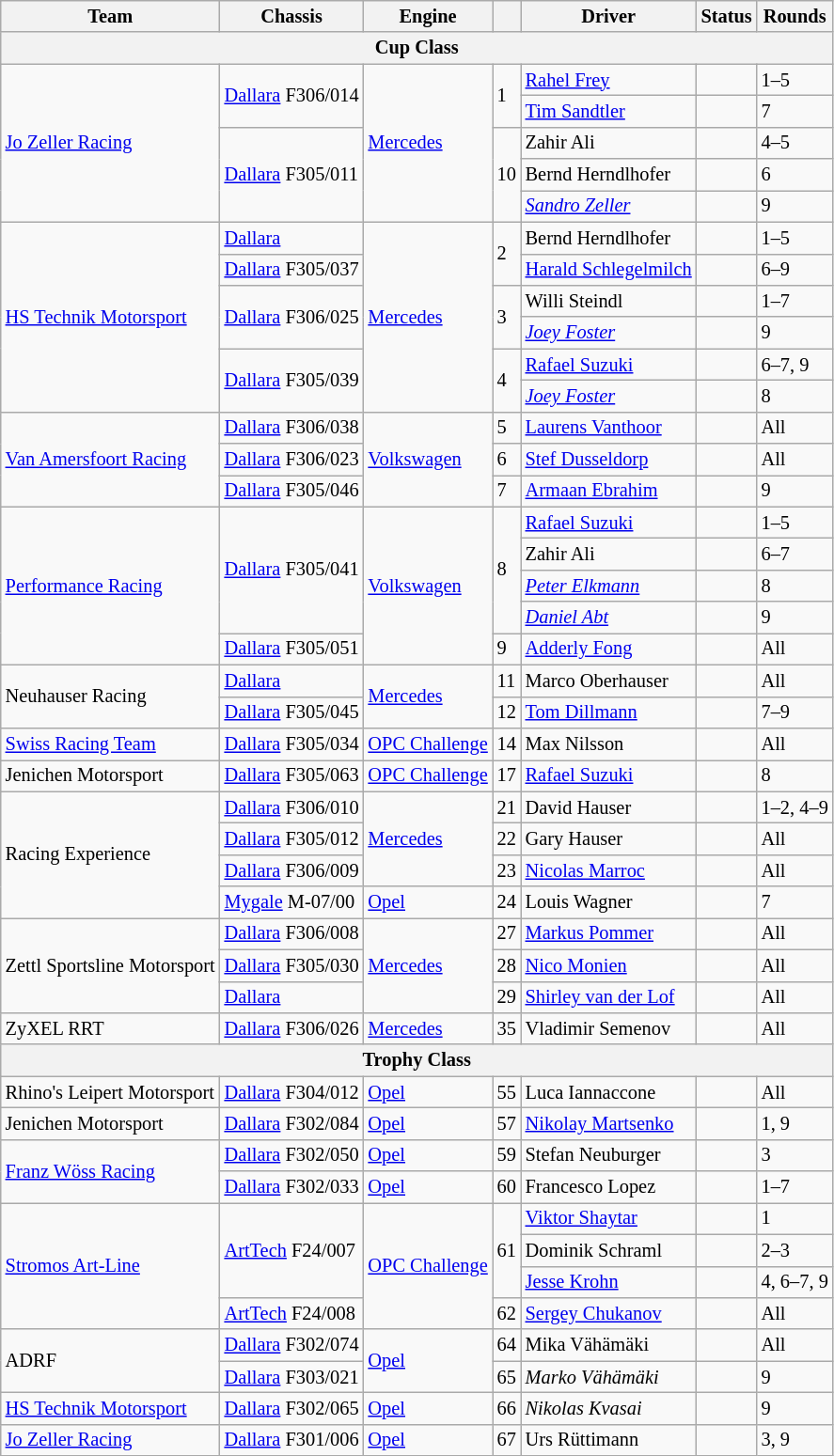<table class="wikitable" style="font-size: 85%;">
<tr>
<th>Team</th>
<th>Chassis</th>
<th>Engine</th>
<th></th>
<th>Driver</th>
<th>Status</th>
<th>Rounds</th>
</tr>
<tr>
<th colspan=7>Cup Class</th>
</tr>
<tr>
<td rowspan=5> <a href='#'>Jo Zeller Racing</a></td>
<td rowspan=2><a href='#'>Dallara</a> F306/014</td>
<td rowspan=5><a href='#'>Mercedes</a></td>
<td rowspan=2>1</td>
<td> <a href='#'>Rahel Frey</a></td>
<td></td>
<td>1–5</td>
</tr>
<tr>
<td> <a href='#'>Tim Sandtler</a></td>
<td></td>
<td>7</td>
</tr>
<tr>
<td rowspan=3><a href='#'>Dallara</a> F305/011</td>
<td rowspan=3>10</td>
<td> Zahir Ali</td>
<td></td>
<td>4–5</td>
</tr>
<tr>
<td> Bernd Herndlhofer</td>
<td></td>
<td>6</td>
</tr>
<tr>
<td><em> <a href='#'>Sandro Zeller</a></em></td>
<td align=center></td>
<td>9</td>
</tr>
<tr>
<td rowspan=6> <a href='#'>HS Technik Motorsport</a></td>
<td><a href='#'>Dallara</a> </td>
<td rowspan=6><a href='#'>Mercedes</a></td>
<td rowspan=2>2</td>
<td> Bernd Herndlhofer</td>
<td></td>
<td>1–5</td>
</tr>
<tr>
<td><a href='#'>Dallara</a> F305/037</td>
<td> <a href='#'>Harald Schlegelmilch</a></td>
<td></td>
<td>6–9</td>
</tr>
<tr>
<td rowspan=2><a href='#'>Dallara</a> F306/025</td>
<td rowspan=2>3</td>
<td> Willi Steindl</td>
<td align=center></td>
<td>1–7</td>
</tr>
<tr>
<td><em> <a href='#'>Joey Foster</a></em></td>
<td></td>
<td>9</td>
</tr>
<tr>
<td rowspan=2><a href='#'>Dallara</a> F305/039</td>
<td rowspan=2>4</td>
<td> <a href='#'>Rafael Suzuki</a></td>
<td></td>
<td>6–7, 9</td>
</tr>
<tr>
<td><em> <a href='#'>Joey Foster</a></em></td>
<td></td>
<td>8</td>
</tr>
<tr>
<td rowspan=3> <a href='#'>Van Amersfoort Racing</a></td>
<td><a href='#'>Dallara</a> F306/038</td>
<td rowspan=3><a href='#'>Volkswagen</a></td>
<td>5</td>
<td> <a href='#'>Laurens Vanthoor</a></td>
<td></td>
<td>All</td>
</tr>
<tr>
<td><a href='#'>Dallara</a> F306/023</td>
<td>6</td>
<td> <a href='#'>Stef Dusseldorp</a></td>
<td align=center></td>
<td>All</td>
</tr>
<tr>
<td><a href='#'>Dallara</a> F305/046</td>
<td>7</td>
<td> <a href='#'>Armaan Ebrahim</a></td>
<td></td>
<td>9</td>
</tr>
<tr>
<td rowspan=5> <a href='#'>Performance Racing</a></td>
<td rowspan=4><a href='#'>Dallara</a> F305/041</td>
<td rowspan=5><a href='#'>Volkswagen</a></td>
<td rowspan=4>8</td>
<td> <a href='#'>Rafael Suzuki</a></td>
<td></td>
<td>1–5</td>
</tr>
<tr>
<td> Zahir Ali</td>
<td></td>
<td>6–7</td>
</tr>
<tr>
<td><em> <a href='#'>Peter Elkmann</a></em></td>
<td></td>
<td>8</td>
</tr>
<tr>
<td><em> <a href='#'>Daniel Abt</a></em></td>
<td align=center></td>
<td>9</td>
</tr>
<tr>
<td><a href='#'>Dallara</a> F305/051</td>
<td>9</td>
<td> <a href='#'>Adderly Fong</a></td>
<td></td>
<td>All</td>
</tr>
<tr>
<td rowspan=2> Neuhauser Racing</td>
<td><a href='#'>Dallara</a> </td>
<td rowspan=2><a href='#'>Mercedes</a></td>
<td>11</td>
<td align=left> Marco Oberhauser</td>
<td></td>
<td>All</td>
</tr>
<tr>
<td><a href='#'>Dallara</a> F305/045</td>
<td>12</td>
<td align=left> <a href='#'>Tom Dillmann</a></td>
<td></td>
<td>7–9</td>
</tr>
<tr>
<td> <a href='#'>Swiss Racing Team</a></td>
<td><a href='#'>Dallara</a> F305/034</td>
<td><a href='#'>OPC Challenge</a></td>
<td>14</td>
<td> Max Nilsson</td>
<td></td>
<td>All</td>
</tr>
<tr>
<td> Jenichen Motorsport</td>
<td><a href='#'>Dallara</a> F305/063</td>
<td><a href='#'>OPC Challenge</a></td>
<td>17</td>
<td> <a href='#'>Rafael Suzuki</a></td>
<td></td>
<td>8</td>
</tr>
<tr>
<td rowspan=4> Racing Experience</td>
<td><a href='#'>Dallara</a> F306/010</td>
<td rowspan=3><a href='#'>Mercedes</a></td>
<td>21</td>
<td> David Hauser</td>
<td></td>
<td>1–2, 4–9</td>
</tr>
<tr>
<td><a href='#'>Dallara</a> F305/012</td>
<td>22</td>
<td> Gary Hauser</td>
<td></td>
<td>All</td>
</tr>
<tr>
<td><a href='#'>Dallara</a> F306/009</td>
<td>23</td>
<td> <a href='#'>Nicolas Marroc</a></td>
<td align=center></td>
<td>All</td>
</tr>
<tr>
<td><a href='#'>Mygale</a> M-07/00</td>
<td><a href='#'>Opel</a></td>
<td>24</td>
<td> Louis Wagner</td>
<td></td>
<td>7</td>
</tr>
<tr>
<td rowspan=3> Zettl Sportsline Motorsport</td>
<td><a href='#'>Dallara</a> F306/008</td>
<td rowspan=3><a href='#'>Mercedes</a></td>
<td>27</td>
<td> <a href='#'>Markus Pommer</a></td>
<td align=center></td>
<td>All</td>
</tr>
<tr>
<td><a href='#'>Dallara</a> F305/030</td>
<td>28</td>
<td> <a href='#'>Nico Monien</a></td>
<td align=center></td>
<td>All</td>
</tr>
<tr>
<td><a href='#'>Dallara</a> </td>
<td>29</td>
<td> <a href='#'>Shirley van der Lof</a></td>
<td></td>
<td>All</td>
</tr>
<tr>
<td> ZyXEL RRT</td>
<td><a href='#'>Dallara</a> F306/026</td>
<td><a href='#'>Mercedes</a></td>
<td>35</td>
<td> Vladimir Semenov</td>
<td align=center></td>
<td>All</td>
</tr>
<tr>
<th colspan=7>Trophy Class</th>
</tr>
<tr>
<td> Rhino's Leipert Motorsport</td>
<td><a href='#'>Dallara</a> F304/012</td>
<td><a href='#'>Opel</a></td>
<td>55</td>
<td> Luca Iannaccone</td>
<td></td>
<td>All</td>
</tr>
<tr>
<td> Jenichen Motorsport</td>
<td><a href='#'>Dallara</a> F302/084</td>
<td><a href='#'>Opel</a></td>
<td>57</td>
<td> <a href='#'>Nikolay Martsenko</a></td>
<td align=center></td>
<td>1, 9</td>
</tr>
<tr>
<td rowspan=2> <a href='#'>Franz Wöss Racing</a></td>
<td><a href='#'>Dallara</a> F302/050</td>
<td><a href='#'>Opel</a></td>
<td>59</td>
<td> Stefan Neuburger</td>
<td></td>
<td>3</td>
</tr>
<tr>
<td><a href='#'>Dallara</a> F302/033</td>
<td><a href='#'>Opel</a></td>
<td>60</td>
<td> Francesco Lopez</td>
<td></td>
<td>1–7</td>
</tr>
<tr>
<td rowspan=4> <a href='#'>Stromos Art-Line</a></td>
<td rowspan=3><a href='#'>ArtTech</a> F24/007</td>
<td rowspan=4><a href='#'>OPC Challenge</a></td>
<td rowspan=3>61</td>
<td> <a href='#'>Viktor Shaytar</a></td>
<td align=center></td>
<td>1</td>
</tr>
<tr>
<td align=left> Dominik Schraml</td>
<td></td>
<td>2–3</td>
</tr>
<tr>
<td align=left> <a href='#'>Jesse Krohn</a></td>
<td></td>
<td>4, 6–7, 9</td>
</tr>
<tr>
<td><a href='#'>ArtTech</a> F24/008</td>
<td>62</td>
<td> <a href='#'>Sergey Chukanov</a></td>
<td></td>
<td>All</td>
</tr>
<tr>
<td rowspan=2> ADRF</td>
<td><a href='#'>Dallara</a> F302/074</td>
<td rowspan=2><a href='#'>Opel</a></td>
<td>64</td>
<td> Mika Vähämäki</td>
<td align=center></td>
<td>All</td>
</tr>
<tr>
<td><a href='#'>Dallara</a> F303/021</td>
<td>65</td>
<td><em> Marko Vähämäki</em></td>
<td align=center></td>
<td>9</td>
</tr>
<tr>
<td> <a href='#'>HS Technik Motorsport</a></td>
<td><a href='#'>Dallara</a> F302/065</td>
<td><a href='#'>Opel</a></td>
<td>66</td>
<td><em> Nikolas Kvasai</em></td>
<td></td>
<td>9</td>
</tr>
<tr>
<td> <a href='#'>Jo Zeller Racing</a></td>
<td><a href='#'>Dallara</a> F301/006</td>
<td><a href='#'>Opel</a></td>
<td>67</td>
<td> Urs Rüttimann</td>
<td></td>
<td>3, 9</td>
</tr>
</table>
